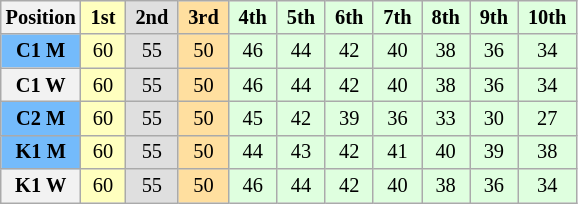<table class="wikitable" style="font-size:85%; text-align:center">
<tr>
<th>Position</th>
<td style="background:#ffffbf;"> <strong>1st</strong> </td>
<td style="background:#dfdfdf;"> <strong>2nd</strong> </td>
<td style="background:#ffdf9f;"> <strong>3rd</strong> </td>
<td style="background:#dfffdf;"> <strong>4th</strong> </td>
<td style="background:#dfffdf;"> <strong>5th</strong> </td>
<td style="background:#dfffdf;"> <strong>6th</strong> </td>
<td style="background:#dfffdf;"> <strong>7th</strong> </td>
<td style="background:#dfffdf;"> <strong>8th</strong> </td>
<td style="background:#dfffdf;"> <strong>9th</strong> </td>
<td style="background:#dfffdf;"> <strong>10th</strong> </td>
</tr>
<tr>
<th style="background:#74BBFB;">C1 M</th>
<td style="background:#ffffbf;">60</td>
<td style="background:#dfdfdf;">55</td>
<td style="background:#ffdf9f;">50</td>
<td style="background:#dfffdf;">46</td>
<td style="background:#dfffdf;">44</td>
<td style="background:#dfffdf;">42</td>
<td style="background:#dfffdf;">40</td>
<td style="background:#dfffdf;">38</td>
<td style="background:#dfffdf;">36</td>
<td style="background:#dfffdf;">34</td>
</tr>
<tr>
<th>C1 W</th>
<td style="background:#ffffbf;">60</td>
<td style="background:#dfdfdf;">55</td>
<td style="background:#ffdf9f;">50</td>
<td style="background:#dfffdf;">46</td>
<td style="background:#dfffdf;">44</td>
<td style="background:#dfffdf;">42</td>
<td style="background:#dfffdf;">40</td>
<td style="background:#dfffdf;">38</td>
<td style="background:#dfffdf;">36</td>
<td style="background:#dfffdf;">34</td>
</tr>
<tr>
<th style="background:#74BBFB;">C2 M</th>
<td style="background:#ffffbf;">60</td>
<td style="background:#dfdfdf;">55</td>
<td style="background:#ffdf9f;">50</td>
<td style="background:#dfffdf;">45</td>
<td style="background:#dfffdf;">42</td>
<td style="background:#dfffdf;">39</td>
<td style="background:#dfffdf;">36</td>
<td style="background:#dfffdf;">33</td>
<td style="background:#dfffdf;">30</td>
<td style="background:#dfffdf;">27</td>
</tr>
<tr>
<th style="background:#74BBFB;">K1 M</th>
<td style="background:#ffffbf;">60</td>
<td style="background:#dfdfdf;">55</td>
<td style="background:#ffdf9f;">50</td>
<td style="background:#dfffdf;">44</td>
<td style="background:#dfffdf;">43</td>
<td style="background:#dfffdf;">42</td>
<td style="background:#dfffdf;">41</td>
<td style="background:#dfffdf;">40</td>
<td style="background:#dfffdf;">39</td>
<td style="background:#dfffdf;">38</td>
</tr>
<tr>
<th>K1 W</th>
<td style="background:#ffffbf;">60</td>
<td style="background:#dfdfdf;">55</td>
<td style="background:#ffdf9f;">50</td>
<td style="background:#dfffdf;">46</td>
<td style="background:#dfffdf;">44</td>
<td style="background:#dfffdf;">42</td>
<td style="background:#dfffdf;">40</td>
<td style="background:#dfffdf;">38</td>
<td style="background:#dfffdf;">36</td>
<td style="background:#dfffdf;">34</td>
</tr>
</table>
